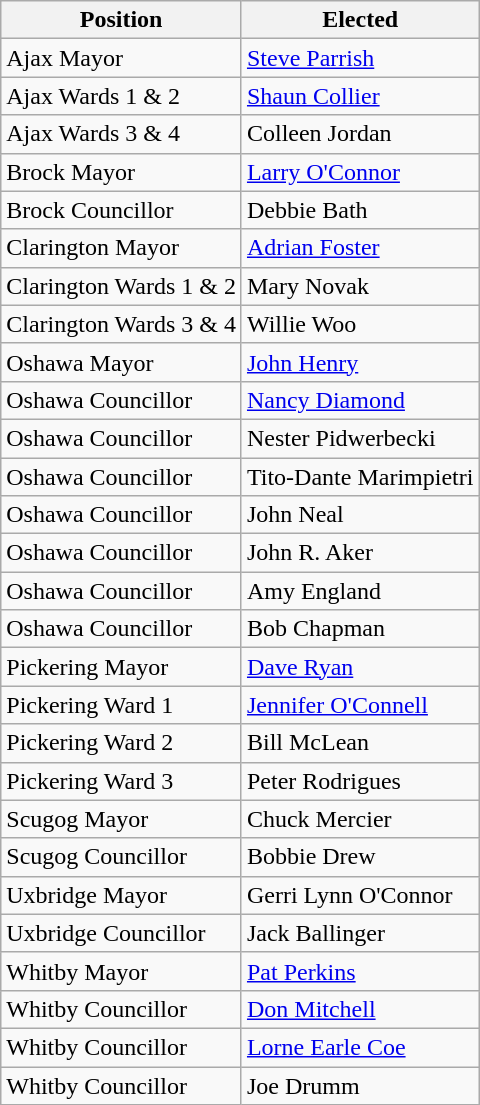<table class="wikitable">
<tr>
<th>Position</th>
<th>Elected</th>
</tr>
<tr>
<td>Ajax Mayor</td>
<td><a href='#'>Steve Parrish</a></td>
</tr>
<tr>
<td>Ajax Wards 1 & 2</td>
<td><a href='#'>Shaun Collier</a></td>
</tr>
<tr>
<td>Ajax Wards 3 & 4</td>
<td>Colleen Jordan</td>
</tr>
<tr>
<td>Brock Mayor</td>
<td><a href='#'>Larry O'Connor</a></td>
</tr>
<tr>
<td>Brock Councillor</td>
<td>Debbie Bath</td>
</tr>
<tr>
<td>Clarington Mayor</td>
<td><a href='#'>Adrian Foster</a></td>
</tr>
<tr>
<td>Clarington Wards 1 & 2</td>
<td>Mary Novak</td>
</tr>
<tr>
<td>Clarington Wards 3 & 4</td>
<td>Willie Woo</td>
</tr>
<tr>
<td>Oshawa Mayor</td>
<td><a href='#'>John Henry</a></td>
</tr>
<tr>
<td>Oshawa Councillor</td>
<td><a href='#'>Nancy Diamond</a></td>
</tr>
<tr>
<td>Oshawa Councillor</td>
<td>Nester Pidwerbecki</td>
</tr>
<tr>
<td>Oshawa Councillor</td>
<td>Tito-Dante Marimpietri</td>
</tr>
<tr>
<td>Oshawa Councillor</td>
<td>John Neal</td>
</tr>
<tr>
<td>Oshawa Councillor</td>
<td>John R. Aker</td>
</tr>
<tr>
<td>Oshawa Councillor</td>
<td>Amy England</td>
</tr>
<tr>
<td>Oshawa Councillor</td>
<td>Bob Chapman</td>
</tr>
<tr>
<td>Pickering Mayor</td>
<td><a href='#'>Dave Ryan</a></td>
</tr>
<tr>
<td>Pickering Ward 1</td>
<td><a href='#'>Jennifer O'Connell</a></td>
</tr>
<tr>
<td>Pickering Ward 2</td>
<td>Bill McLean</td>
</tr>
<tr>
<td>Pickering Ward 3</td>
<td>Peter Rodrigues</td>
</tr>
<tr>
<td>Scugog Mayor</td>
<td>Chuck Mercier</td>
</tr>
<tr>
<td>Scugog Councillor</td>
<td>Bobbie Drew</td>
</tr>
<tr>
<td>Uxbridge Mayor</td>
<td>Gerri Lynn O'Connor</td>
</tr>
<tr>
<td>Uxbridge Councillor</td>
<td>Jack Ballinger</td>
</tr>
<tr>
<td>Whitby Mayor</td>
<td><a href='#'>Pat Perkins</a></td>
</tr>
<tr>
<td>Whitby Councillor</td>
<td><a href='#'>Don Mitchell</a></td>
</tr>
<tr>
<td>Whitby Councillor</td>
<td><a href='#'>Lorne Earle Coe</a></td>
</tr>
<tr>
<td>Whitby Councillor</td>
<td>Joe Drumm</td>
</tr>
</table>
